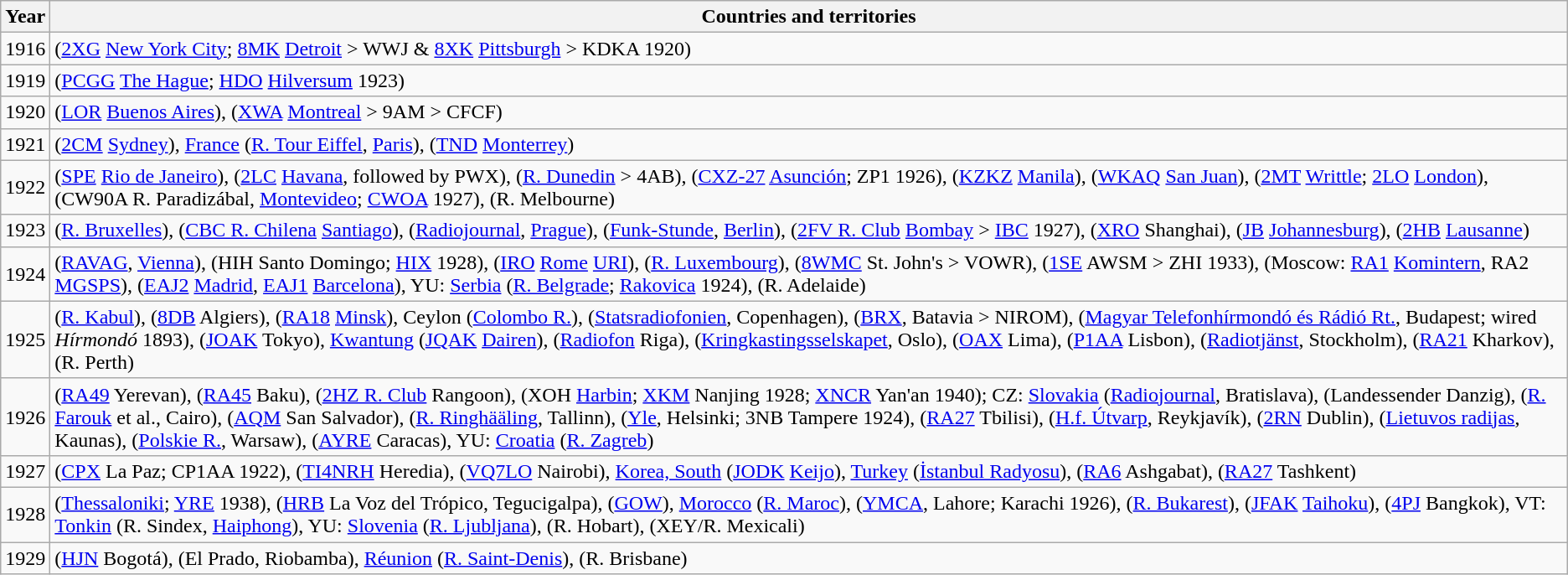<table class="wikitable">
<tr>
<th>Year</th>
<th>Countries and territories</th>
</tr>
<tr>
<td>1916</td>
<td> (<a href='#'>2XG</a> <a href='#'>New York City</a>; <a href='#'>8MK</a> <a href='#'>Detroit</a> > WWJ & <a href='#'>8XK</a> <a href='#'>Pittsburgh</a> > KDKA 1920)</td>
</tr>
<tr>
<td>1919</td>
<td> (<a href='#'>PCGG</a> <a href='#'>The Hague</a>; <a href='#'>HDO</a> <a href='#'>Hilversum</a> 1923)</td>
</tr>
<tr>
<td>1920</td>
<td> (<a href='#'>LOR</a> <a href='#'>Buenos Aires</a>),  (<a href='#'>XWA</a> <a href='#'>Montreal</a> > 9AM > CFCF)</td>
</tr>
<tr>
<td>1921</td>
<td> (<a href='#'>2CM</a> <a href='#'>Sydney</a>),  <a href='#'>France</a> (<a href='#'>R. Tour Eiffel</a>, <a href='#'>Paris</a>),  (<a href='#'>TND</a> <a href='#'>Monterrey</a>)</td>
</tr>
<tr>
<td>1922</td>
<td> (<a href='#'>SPE</a> <a href='#'>Rio de Janeiro</a>),  (<a href='#'>2LC</a> <a href='#'>Havana</a>, followed by PWX),  (<a href='#'>R. Dunedin</a> > 4AB),  (<a href='#'>CXZ-27</a> <a href='#'>Asunción</a>; ZP1 1926),  (<a href='#'>KZKZ</a> <a href='#'>Manila</a>),  (<a href='#'>WKAQ</a> <a href='#'>San Juan</a>),  (<a href='#'>2MT</a> <a href='#'>Writtle</a>; <a href='#'>2LO</a> <a href='#'>London</a>),  (CW90A R. Paradizábal, <a href='#'>Montevideo</a>; <a href='#'>CWOA</a> 1927),  (R. Melbourne)</td>
</tr>
<tr>
<td>1923</td>
<td> (<a href='#'>R. Bruxelles</a>),  (<a href='#'>CBC R. Chilena</a> <a href='#'>Santiago</a>),  (<a href='#'>Radiojournal</a>, <a href='#'>Prague</a>),  (<a href='#'>Funk-Stunde</a>, <a href='#'>Berlin</a>),  (<a href='#'>2FV R. Club</a> <a href='#'>Bombay</a> > <a href='#'>IBC</a> 1927),  (<a href='#'>XRO</a> Shanghai),  (<a href='#'>JB</a> <a href='#'>Johannesburg</a>),  (<a href='#'>2HB</a> <a href='#'>Lausanne</a>)</td>
</tr>
<tr>
<td>1924</td>
<td> (<a href='#'>RAVAG</a>, <a href='#'>Vienna</a>),  (HIH Santo Domingo; <a href='#'>HIX</a> 1928),  (<a href='#'>IRO</a> <a href='#'>Rome</a> <a href='#'>URI</a>),  (<a href='#'>R. Luxembourg</a>),  (<a href='#'>8WMC</a> St. John's > VOWR),  (<a href='#'>1SE</a> AWSM > ZHI 1933),  (Moscow: <a href='#'>RA1</a> <a href='#'>Komintern</a>, RA2 <a href='#'>MGSPS</a>),  (<a href='#'>EAJ2</a> <a href='#'>Madrid</a>, <a href='#'>EAJ1</a> <a href='#'>Barcelona</a>),  YU: <a href='#'>Serbia</a> (<a href='#'>R. Belgrade</a>; <a href='#'>Rakovica</a> 1924),  (R. Adelaide)</td>
</tr>
<tr>
<td>1925</td>
<td> (<a href='#'>R. Kabul</a>),  (<a href='#'>8DB</a> Algiers),  (<a href='#'>RA18</a> <a href='#'>Minsk</a>),  Ceylon (<a href='#'>Colombo R.</a>),  (<a href='#'>Statsradiofonien</a>, Copenhagen),  (<a href='#'>BRX</a>, Batavia > NIROM),  (<a href='#'>Magyar Telefonhírmondó és Rádió Rt.</a>, Budapest; wired <em>Hírmondó</em> 1893),  (<a href='#'>JOAK</a> Tokyo),  <a href='#'>Kwantung</a> (<a href='#'>JQAK</a> <a href='#'>Dairen</a>),  (<a href='#'>Radiofon</a> Riga),  (<a href='#'>Kringkastingsselskapet</a>, Oslo),  (<a href='#'>OAX</a> Lima),  (<a href='#'>P1AA</a> Lisbon),  (<a href='#'>Radiotjänst</a>, Stockholm),  (<a href='#'>RA21</a> Kharkov),  (R. Perth)</td>
</tr>
<tr>
<td>1926</td>
<td> (<a href='#'>RA49</a> Yerevan),  (<a href='#'>RA45</a> Baku),  (<a href='#'>2HZ R. Club</a> Rangoon),  (XOH <a href='#'>Harbin</a>;  <a href='#'>XKM</a> Nanjing 1928;  <a href='#'>XNCR</a> Yan'an 1940);  CZ: <a href='#'>Slovakia</a> (<a href='#'>Radiojournal</a>, Bratislava),  (Landessender Danzig),  (<a href='#'>R. Farouk</a> et al., Cairo),  (<a href='#'>AQM</a> San Salvador),  (<a href='#'>R. Ringhääling</a>, Tallinn),  (<a href='#'>Yle</a>, Helsinki; 3NB Tampere 1924),  (<a href='#'>RA27</a> Tbilisi),  (<a href='#'>H.f. Útvarp</a>, Reykjavík),  (<a href='#'>2RN</a> Dublin),  (<a href='#'>Lietuvos radijas</a>, Kaunas),  (<a href='#'>Polskie R.</a>, Warsaw),  (<a href='#'>AYRE</a> Caracas),  YU: <a href='#'>Croatia</a> (<a href='#'>R. Zagreb</a>)</td>
</tr>
<tr>
<td>1927</td>
<td> (<a href='#'>CPX</a> La Paz; CP1AA 1922),  (<a href='#'>TI4NRH</a> Heredia),  (<a href='#'>VQ7LO</a> Nairobi),  <a href='#'>Korea, South</a> (<a href='#'>JODK</a> <a href='#'>Keijo</a>),  <a href='#'>Turkey</a> (<a href='#'>İstanbul Radyosu</a>),  (<a href='#'>RA6</a> Ashgabat),  (<a href='#'>RA27</a> Tashkent)</td>
</tr>
<tr>
<td>1928</td>
<td> (<a href='#'>Thessaloniki</a>; <a href='#'>YRE</a> 1938),  (<a href='#'>HRB</a> La Voz del Trópico, Tegucigalpa),  (<a href='#'>GOW</a>),  <a href='#'>Morocco</a> (<a href='#'>R. Maroc</a>),  (<a href='#'>YMCA</a>, Lahore; Karachi 1926),  (<a href='#'>R. Bukarest</a>),  (<a href='#'>JFAK</a> <a href='#'>Taihoku</a>),  (<a href='#'>4PJ</a> Bangkok),  VT: <a href='#'>Tonkin</a> (R. Sindex, <a href='#'>Haiphong</a>),  YU: <a href='#'>Slovenia</a> (<a href='#'>R. Ljubljana</a>),  (R. Hobart),  (XEY/R. Mexicali)</td>
</tr>
<tr>
<td>1929</td>
<td> (<a href='#'>HJN</a> Bogotá),  (El Prado, Riobamba),  <a href='#'>Réunion</a> (<a href='#'>R. Saint-Denis</a>),  (R. Brisbane)</td>
</tr>
</table>
